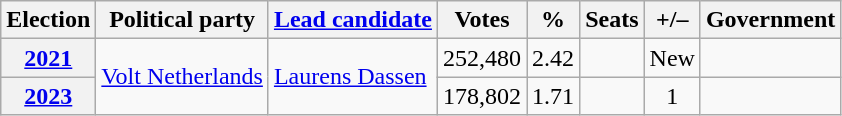<table class="wikitable" style="text-align: right;">
<tr>
<th>Election</th>
<th>Political party</th>
<th><a href='#'>Lead candidate</a></th>
<th>Votes</th>
<th>%</th>
<th>Seats</th>
<th>+/–</th>
<th>Government</th>
</tr>
<tr>
<th align="center"><a href='#'>2021</a></th>
<td rowspan="2" align="center"><a href='#'>Volt Netherlands</a></td>
<td align="left" rowspan=2><a href='#'>Laurens Dassen</a></td>
<td align="center">252,480</td>
<td align="center">2.42</td>
<td></td>
<td align="center">New</td>
<td></td>
</tr>
<tr>
<th align="center"><a href='#'>2023</a></th>
<td align="center">178,802</td>
<td align="center">1.71</td>
<td></td>
<td align="center"> 1</td>
<td></td>
</tr>
</table>
